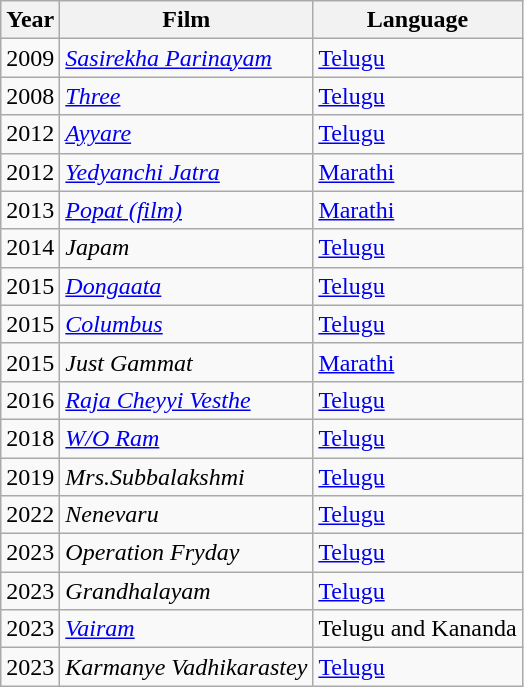<table class="wikitable sortable">
<tr>
<th>Year</th>
<th>Film</th>
<th>Language</th>
</tr>
<tr>
<td>2009</td>
<td><em><a href='#'>Sasirekha Parinayam</a></em></td>
<td><a href='#'>Telugu</a></td>
</tr>
<tr>
<td>2008</td>
<td><em><a href='#'>Three</a></em></td>
<td><a href='#'>Telugu</a></td>
</tr>
<tr>
<td>2012</td>
<td><em><a href='#'>Ayyare</a></em></td>
<td><a href='#'>Telugu</a></td>
</tr>
<tr>
<td>2012</td>
<td><em><a href='#'>Yedyanchi Jatra</a></em></td>
<td><a href='#'>Marathi</a></td>
</tr>
<tr>
<td>2013</td>
<td><em><a href='#'>Popat (film)</a></em></td>
<td><a href='#'>Marathi</a></td>
</tr>
<tr>
<td>2014</td>
<td><em>Japam </em></td>
<td><a href='#'>Telugu</a></td>
</tr>
<tr>
<td>2015</td>
<td><em><a href='#'>Dongaata</a></em></td>
<td><a href='#'>Telugu</a></td>
</tr>
<tr>
<td>2015</td>
<td><em><a href='#'>Columbus</a></em></td>
<td><a href='#'>Telugu</a></td>
</tr>
<tr>
<td>2015</td>
<td><em>Just Gammat</em></td>
<td><a href='#'>Marathi</a></td>
</tr>
<tr>
<td>2016</td>
<td><em><a href='#'>Raja Cheyyi Vesthe</a></em></td>
<td><a href='#'>Telugu</a></td>
</tr>
<tr>
<td>2018</td>
<td><em><a href='#'>W/O Ram</a></em></td>
<td><a href='#'>Telugu</a></td>
</tr>
<tr>
<td>2019</td>
<td><em>Mrs.Subbalakshmi</em></td>
<td><a href='#'>Telugu</a></td>
</tr>
<tr>
<td>2022</td>
<td><em>Nenevaru</em></td>
<td><a href='#'>Telugu</a></td>
</tr>
<tr>
<td>2023</td>
<td><em>Operation Fryday</em></td>
<td><a href='#'>Telugu</a></td>
</tr>
<tr>
<td>2023</td>
<td><em>Grandhalayam</em></td>
<td><a href='#'>Telugu</a></td>
</tr>
<tr>
<td>2023</td>
<td><em><a href='#'>Vairam</a></em></td>
<td>Telugu and Kananda</td>
</tr>
<tr>
<td>2023</td>
<td><em>Karmanye Vadhikarastey</em></td>
<td><a href='#'>Telugu</a></td>
</tr>
</table>
